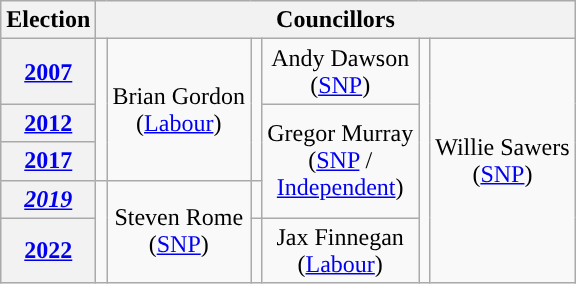<table class="wikitable" style="text-align:center">
<tr>
<th>Election</th>
<th colspan="8">Councillors</th>
</tr>
<tr>
<th><a href='#'>2007</a></th>
<td rowspan="3;" style="background-color: "></td>
<td rowspan="3">Brian Gordon<br>(<a href='#'>Labour</a>)</td>
<td rowspan="3;" style="background-color: "></td>
<td rowspan="1">Andy Dawson<br>(<a href='#'>SNP</a>)</td>
<td rowspan="5;" style="background-color: "></td>
<td rowspan="5">Willie Sawers<br>(<a href='#'>SNP</a>)</td>
</tr>
<tr>
<th><a href='#'>2012</a></th>
<td rowspan="3">Gregor Murray<br>(<a href='#'>SNP</a> /<br><a href='#'>Independent</a>)</td>
</tr>
<tr>
<th><a href='#'>2017</a></th>
</tr>
<tr>
<th><em><a href='#'>2019</a></em></th>
<td rowspan="2;" style="background-color: "></td>
<td rowspan="2">Steven Rome<br>(<a href='#'>SNP</a>)</td>
<td rowspan="1;" style="background-color: "></td>
</tr>
<tr>
<th><a href='#'>2022</a></th>
<td rowspan="1;" style="background-color: "></td>
<td rowspan="2">Jax Finnegan<br>(<a href='#'>Labour</a>)</td>
</tr>
</table>
